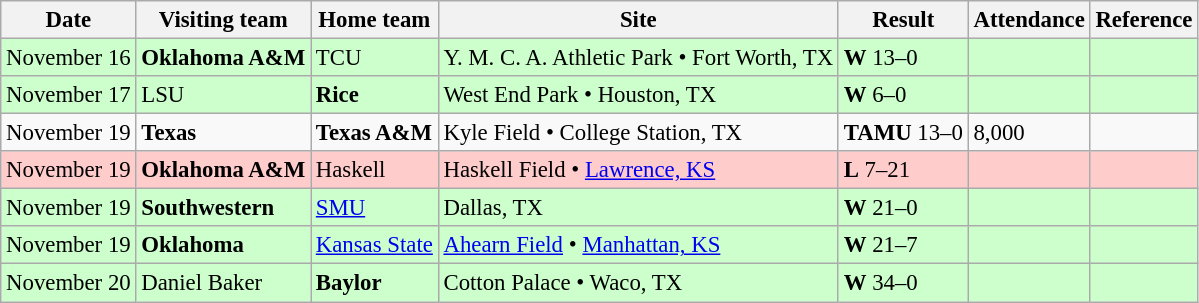<table class="wikitable" style="font-size:95%;">
<tr>
<th>Date</th>
<th>Visiting team</th>
<th>Home team</th>
<th>Site</th>
<th>Result</th>
<th>Attendance</th>
<th class="unsortable">Reference</th>
</tr>
<tr bgcolor=ccffcc>
<td>November 16</td>
<td><strong>Oklahoma A&M</strong></td>
<td>TCU</td>
<td>Y. M. C. A. Athletic Park • Fort Worth, TX</td>
<td><strong>W</strong> 13–0</td>
<td></td>
<td></td>
</tr>
<tr bgcolor=ccffcc>
<td>November 17</td>
<td>LSU</td>
<td><strong>Rice</strong></td>
<td>West End Park • Houston, TX</td>
<td><strong>W</strong> 6–0</td>
<td></td>
<td></td>
</tr>
<tr bgcolor=>
<td>November 19</td>
<td><strong>Texas</strong></td>
<td><strong>Texas A&M</strong></td>
<td>Kyle Field • College Station, TX</td>
<td><strong>TAMU</strong> 13–0</td>
<td>8,000</td>
<td></td>
</tr>
<tr bgcolor=ffcccc>
<td>November 19</td>
<td><strong>Oklahoma A&M</strong></td>
<td>Haskell</td>
<td>Haskell Field • <a href='#'>Lawrence, KS</a></td>
<td><strong>L</strong> 7–21</td>
<td></td>
<td></td>
</tr>
<tr bgcolor=ccffcc>
<td>November 19</td>
<td><strong>Southwestern</strong></td>
<td><a href='#'>SMU</a></td>
<td>Dallas, TX</td>
<td><strong>W</strong> 21–0</td>
<td></td>
<td></td>
</tr>
<tr bgcolor=ccffcc>
<td>November 19</td>
<td><strong>Oklahoma</strong></td>
<td><a href='#'>Kansas State</a></td>
<td><a href='#'>Ahearn Field</a> • <a href='#'>Manhattan, KS</a></td>
<td><strong>W</strong> 21–7</td>
<td></td>
<td></td>
</tr>
<tr bgcolor=ccffcc>
<td>November 20</td>
<td>Daniel Baker</td>
<td><strong>Baylor</strong></td>
<td>Cotton Palace • Waco, TX</td>
<td><strong>W</strong> 34–0</td>
<td></td>
<td></td>
</tr>
</table>
